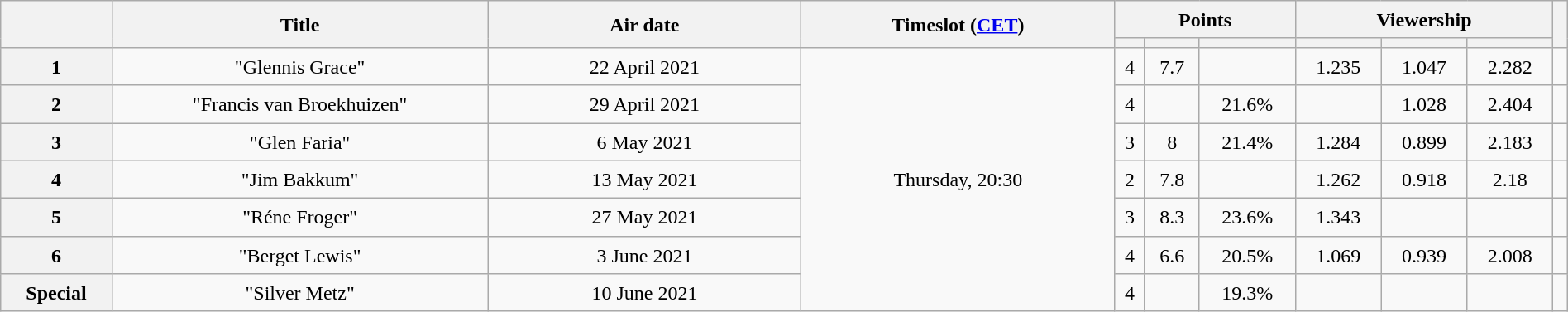<table class="sortable wikitable plainrowheaders mw-collapsible" style="text-align:center; line-height:23px; width:100%;">
<tr>
<th rowspan=2 class="unsortable"></th>
<th rowspan=2 class="unsortable" width=24%>Title</th>
<th rowspan=2 class="unsortable" width=20%>Air date</th>
<th rowspan=2 class="unsortable" width=20%>Timeslot (<a href='#'>CET</a>)</th>
<th colspan=3>Points</th>
<th colspan=3>Viewership</th>
<th class="unsortable" rowspan=2></th>
</tr>
<tr>
<th class="unsortable"></th>
<th></th>
<th></th>
<th></th>
<th></th>
<th></th>
</tr>
<tr>
<th>1</th>
<td>"Glennis Grace"</td>
<td>22 April 2021</td>
<td rowspan="7">Thursday, 20:30</td>
<td>4</td>
<td>7.7</td>
<td></td>
<td>1.235</td>
<td>1.047</td>
<td>2.282</td>
<td></td>
</tr>
<tr>
<th>2</th>
<td>"Francis van Broekhuizen"</td>
<td>29 April 2021</td>
<td>4</td>
<td></td>
<td>21.6%</td>
<td></td>
<td>1.028</td>
<td>2.404</td>
<td></td>
</tr>
<tr>
<th>3</th>
<td>"Glen Faria"</td>
<td>6 May 2021</td>
<td>3</td>
<td>8</td>
<td>21.4%</td>
<td>1.284</td>
<td>0.899</td>
<td>2.183</td>
<td></td>
</tr>
<tr>
<th>4</th>
<td>"Jim Bakkum"</td>
<td>13 May 2021</td>
<td>2</td>
<td>7.8</td>
<td></td>
<td>1.262</td>
<td>0.918</td>
<td>2.18</td>
<td></td>
</tr>
<tr>
<th>5</th>
<td>"Réne Froger"</td>
<td>27 May 2021</td>
<td>3</td>
<td>8.3</td>
<td>23.6%</td>
<td>1.343</td>
<td></td>
<td></td>
<td></td>
</tr>
<tr>
<th>6</th>
<td>"Berget Lewis"</td>
<td>3 June 2021</td>
<td>4</td>
<td>6.6</td>
<td>20.5%</td>
<td>1.069</td>
<td>0.939</td>
<td>2.008</td>
<td></td>
</tr>
<tr>
<th>Special</th>
<td>"Silver Metz"</td>
<td>10 June 2021</td>
<td>4</td>
<td></td>
<td>19.3%</td>
<td></td>
<td></td>
<td></td>
<td></td>
</tr>
</table>
